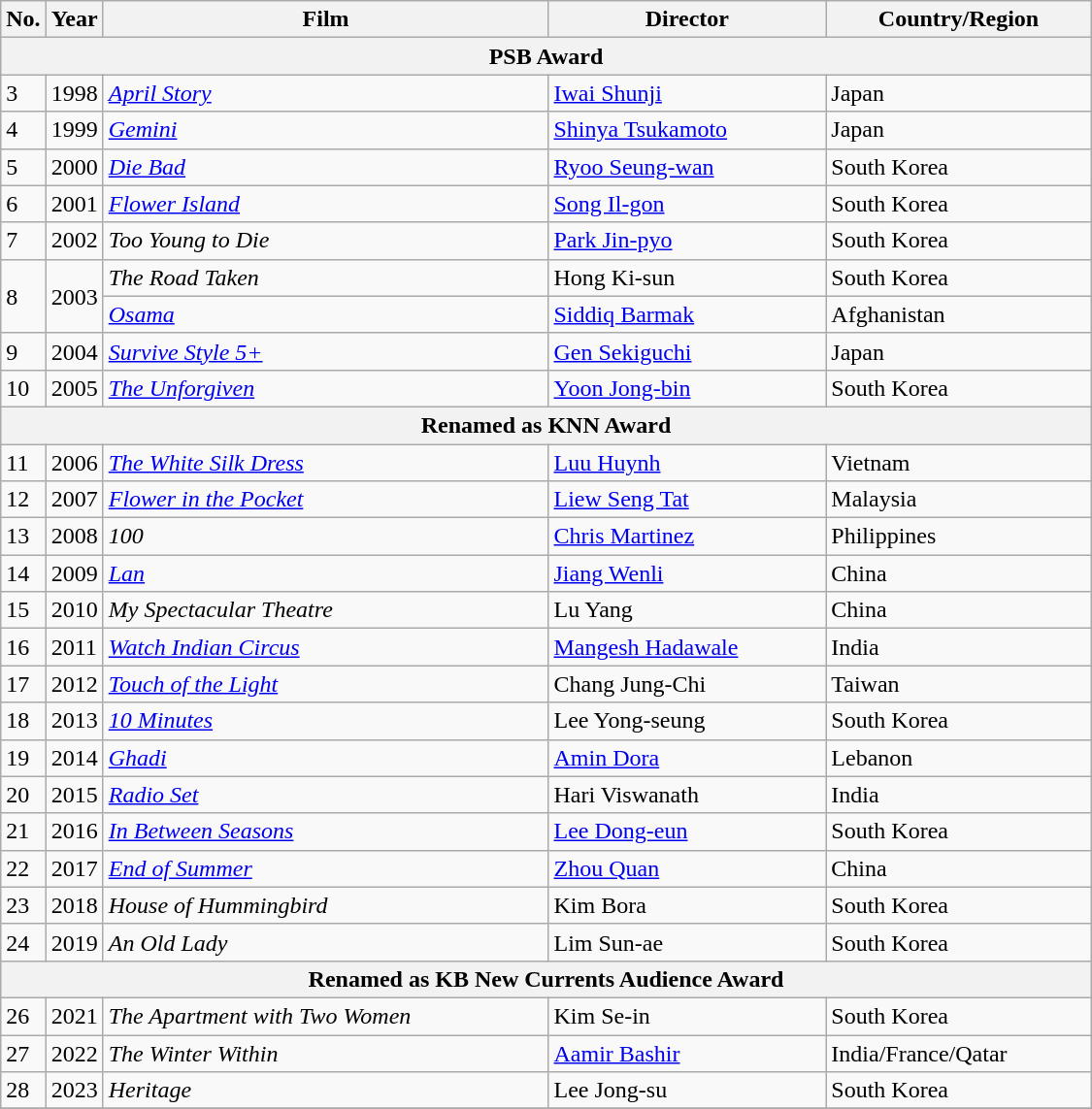<table class=wikitable style="width:750px">
<tr>
<th width=10>No.</th>
<th width=10>Year</th>
<th>Film</th>
<th>Director</th>
<th>Country/Region</th>
</tr>
<tr>
<th colspan=5>PSB Award</th>
</tr>
<tr>
<td>3</td>
<td>1998</td>
<td><em><a href='#'>April Story</a></em></td>
<td><a href='#'>Iwai Shunji</a></td>
<td>Japan</td>
</tr>
<tr>
<td>4</td>
<td>1999</td>
<td><em><a href='#'>Gemini</a></em></td>
<td><a href='#'>Shinya Tsukamoto</a></td>
<td>Japan</td>
</tr>
<tr>
<td>5</td>
<td>2000</td>
<td><em><a href='#'>Die Bad</a></em></td>
<td><a href='#'>Ryoo Seung-wan</a></td>
<td>South Korea</td>
</tr>
<tr>
<td>6</td>
<td>2001</td>
<td><em><a href='#'>Flower Island</a></em></td>
<td><a href='#'>Song Il-gon</a></td>
<td>South Korea</td>
</tr>
<tr>
<td>7</td>
<td>2002</td>
<td><em>Too Young to Die</em></td>
<td><a href='#'>Park Jin-pyo</a></td>
<td>South Korea</td>
</tr>
<tr>
<td rowspan=2>8</td>
<td rowspan=2>2003</td>
<td><em>The Road Taken</em></td>
<td>Hong Ki-sun</td>
<td>South Korea</td>
</tr>
<tr>
<td><em><a href='#'>Osama</a></em></td>
<td><a href='#'>Siddiq Barmak</a></td>
<td>Afghanistan</td>
</tr>
<tr>
<td>9</td>
<td>2004</td>
<td><em><a href='#'>Survive Style 5+</a></em></td>
<td><a href='#'>Gen Sekiguchi</a></td>
<td>Japan</td>
</tr>
<tr>
<td>10</td>
<td>2005</td>
<td><em><a href='#'>The Unforgiven</a></em></td>
<td><a href='#'>Yoon Jong-bin</a></td>
<td>South Korea</td>
</tr>
<tr>
<th colspan=5>Renamed as KNN Award</th>
</tr>
<tr>
<td>11</td>
<td>2006</td>
<td><em><a href='#'>The White Silk Dress</a></em></td>
<td><a href='#'>Luu Huynh</a></td>
<td>Vietnam</td>
</tr>
<tr>
<td>12</td>
<td>2007</td>
<td><em><a href='#'>Flower in the Pocket</a></em></td>
<td><a href='#'>Liew Seng Tat</a></td>
<td>Malaysia</td>
</tr>
<tr>
<td>13</td>
<td>2008</td>
<td><em>100</em></td>
<td><a href='#'>Chris Martinez</a></td>
<td>Philippines</td>
</tr>
<tr>
<td>14</td>
<td>2009</td>
<td><em><a href='#'>Lan</a></em></td>
<td><a href='#'>Jiang Wenli</a></td>
<td>China</td>
</tr>
<tr>
<td>15</td>
<td>2010</td>
<td><em>My Spectacular Theatre</em></td>
<td>Lu Yang</td>
<td>China</td>
</tr>
<tr>
<td>16</td>
<td>2011</td>
<td><em><a href='#'>Watch Indian Circus</a></em></td>
<td><a href='#'>Mangesh Hadawale</a></td>
<td>India</td>
</tr>
<tr>
<td>17</td>
<td>2012</td>
<td><em><a href='#'>Touch of the Light</a></em></td>
<td>Chang Jung-Chi</td>
<td>Taiwan</td>
</tr>
<tr>
<td>18</td>
<td>2013</td>
<td><em><a href='#'>10 Minutes</a></em></td>
<td>Lee Yong-seung</td>
<td>South Korea</td>
</tr>
<tr>
<td>19</td>
<td>2014</td>
<td><em><a href='#'>Ghadi</a></em></td>
<td><a href='#'>Amin Dora</a></td>
<td>Lebanon</td>
</tr>
<tr>
<td>20</td>
<td>2015</td>
<td><em><a href='#'>Radio Set</a></em></td>
<td>Hari Viswanath</td>
<td>India</td>
</tr>
<tr>
<td>21</td>
<td>2016</td>
<td><em><a href='#'>In Between Seasons</a></em></td>
<td><a href='#'>Lee Dong-eun</a></td>
<td>South Korea</td>
</tr>
<tr>
<td>22</td>
<td>2017</td>
<td><em><a href='#'>End of Summer</a></em></td>
<td><a href='#'>Zhou Quan</a></td>
<td>China</td>
</tr>
<tr>
<td>23</td>
<td>2018</td>
<td><em>House of Hummingbird</em></td>
<td>Kim Bora</td>
<td>South Korea</td>
</tr>
<tr>
<td>24</td>
<td>2019</td>
<td><em>An Old Lady</em></td>
<td>Lim Sun-ae</td>
<td>South Korea</td>
</tr>
<tr>
<th colspan=5>Renamed as KB New Currents Audience Award</th>
</tr>
<tr>
<td>26</td>
<td>2021</td>
<td><em>The Apartment with Two Women</em></td>
<td>Kim Se-in</td>
<td>South Korea</td>
</tr>
<tr>
<td>27</td>
<td>2022</td>
<td><em>The Winter Within</em></td>
<td><a href='#'>Aamir Bashir</a></td>
<td>India/France/Qatar</td>
</tr>
<tr>
<td>28</td>
<td>2023</td>
<td><em>Heritage</em></td>
<td>Lee Jong-su</td>
<td>South Korea</td>
</tr>
<tr>
</tr>
</table>
